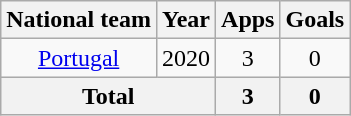<table class="wikitable" style="text-align:center">
<tr>
<th>National team</th>
<th>Year</th>
<th>Apps</th>
<th>Goals</th>
</tr>
<tr>
<td rowspan="1"><a href='#'>Portugal</a></td>
<td>2020</td>
<td>3</td>
<td>0</td>
</tr>
<tr>
<th colspan="2">Total</th>
<th>3</th>
<th>0</th>
</tr>
</table>
